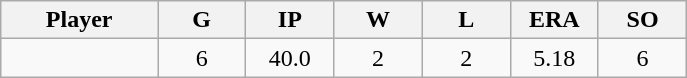<table class="wikitable sortable">
<tr>
<th bgcolor="#DDDDFF" width="16%">Player</th>
<th bgcolor="#DDDDFF" width="9%">G</th>
<th bgcolor="#DDDDFF" width="9%">IP</th>
<th bgcolor="#DDDDFF" width="9%">W</th>
<th bgcolor="#DDDDFF" width="9%">L</th>
<th bgcolor="#DDDDFF" width="9%">ERA</th>
<th bgcolor="#DDDDFF" width="9%">SO</th>
</tr>
<tr align="center">
<td></td>
<td>6</td>
<td>40.0</td>
<td>2</td>
<td>2</td>
<td>5.18</td>
<td>6</td>
</tr>
</table>
